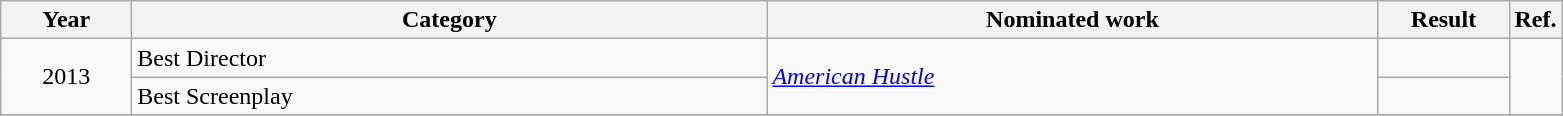<table class=wikitable>
<tr>
<th scope="col" style="width:5em;">Year</th>
<th scope="col" style="width:26em;">Category</th>
<th scope="col" style="width:25em;">Nominated work</th>
<th scope="col" style="width:5em;">Result</th>
<th>Ref.</th>
</tr>
<tr>
<td style="text-align:center;", rowspan=2>2013</td>
<td>Best Director</td>
<td rowspan=2><em><a href='#'>American Hustle</a></em></td>
<td></td>
<td rowspan=2></td>
</tr>
<tr>
<td>Best Screenplay</td>
<td></td>
</tr>
<tr>
</tr>
</table>
